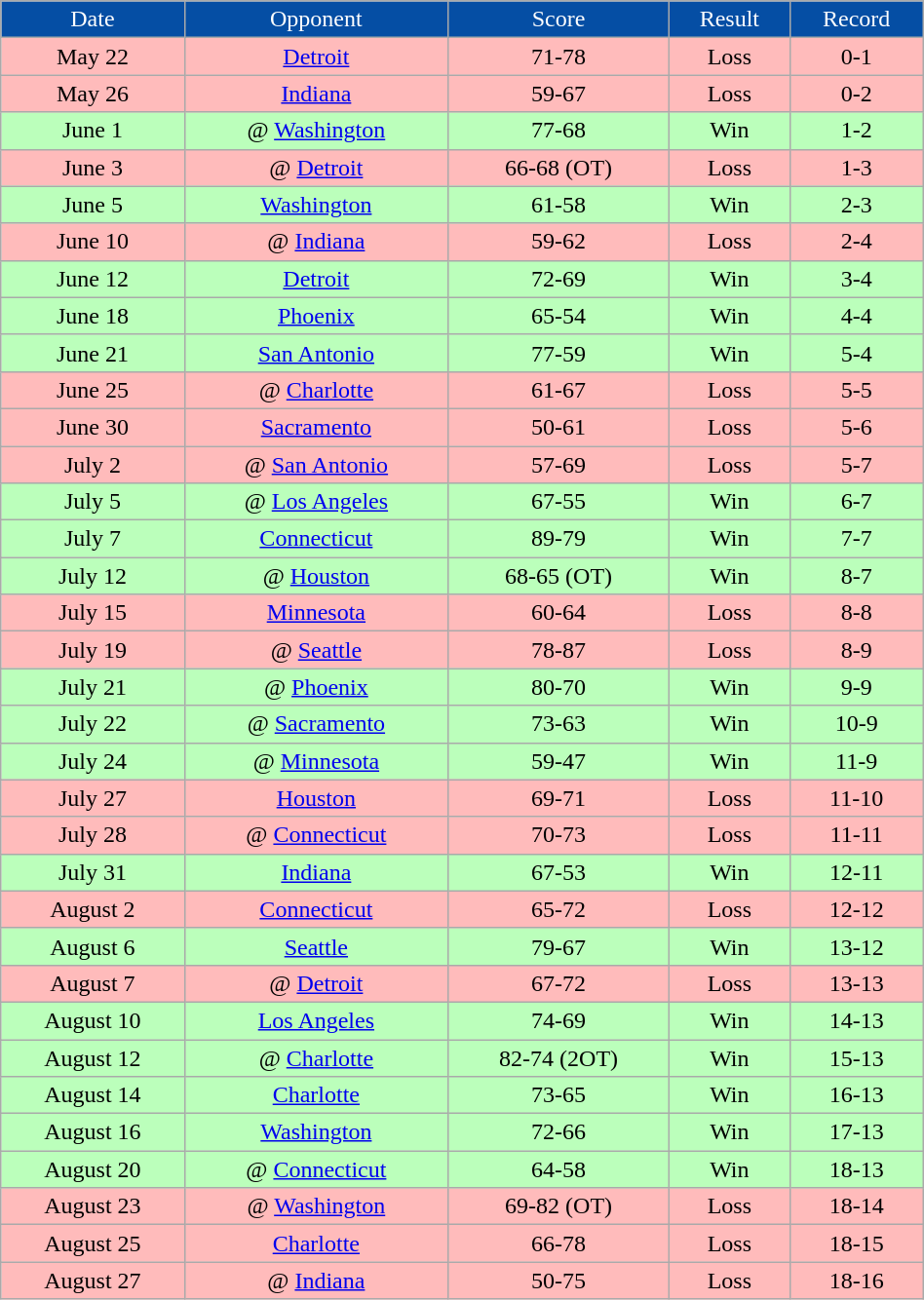<table class="wikitable" width="50%">
<tr align="center" style="background:#054ea4; color:white;">
<td>Date</td>
<td>Opponent</td>
<td>Score</td>
<td>Result</td>
<td>Record</td>
</tr>
<tr align="center" bgcolor="ffbbbb">
<td>May 22</td>
<td><a href='#'>Detroit</a></td>
<td>71-78</td>
<td>Loss</td>
<td>0-1</td>
</tr>
<tr align="center" bgcolor="ffbbbb">
<td>May 26</td>
<td><a href='#'>Indiana</a></td>
<td>59-67</td>
<td>Loss</td>
<td>0-2</td>
</tr>
<tr align="center" bgcolor="bbffbb">
<td>June 1</td>
<td>@ <a href='#'>Washington</a></td>
<td>77-68</td>
<td>Win</td>
<td>1-2</td>
</tr>
<tr align="center" bgcolor="ffbbbb">
<td>June 3</td>
<td>@ <a href='#'>Detroit</a></td>
<td>66-68 (OT)</td>
<td>Loss</td>
<td>1-3</td>
</tr>
<tr align="center" bgcolor="bbffbb">
<td>June 5</td>
<td><a href='#'>Washington</a></td>
<td>61-58</td>
<td>Win</td>
<td>2-3</td>
</tr>
<tr align="center" bgcolor="ffbbbb">
<td>June 10</td>
<td>@ <a href='#'>Indiana</a></td>
<td>59-62</td>
<td>Loss</td>
<td>2-4</td>
</tr>
<tr align="center" bgcolor="bbffbb">
<td>June 12</td>
<td><a href='#'>Detroit</a></td>
<td>72-69</td>
<td>Win</td>
<td>3-4</td>
</tr>
<tr align="center" bgcolor="bbffbb">
<td>June 18</td>
<td><a href='#'>Phoenix</a></td>
<td>65-54</td>
<td>Win</td>
<td>4-4</td>
</tr>
<tr align="center" bgcolor="bbffbb">
<td>June 21</td>
<td><a href='#'>San Antonio</a></td>
<td>77-59</td>
<td>Win</td>
<td>5-4</td>
</tr>
<tr align="center" bgcolor="ffbbbb">
<td>June 25</td>
<td>@ <a href='#'>Charlotte</a></td>
<td>61-67</td>
<td>Loss</td>
<td>5-5</td>
</tr>
<tr align="center" bgcolor="ffbbbb">
<td>June 30</td>
<td><a href='#'>Sacramento</a></td>
<td>50-61</td>
<td>Loss</td>
<td>5-6</td>
</tr>
<tr align="center" bgcolor="ffbbbb">
<td>July 2</td>
<td>@ <a href='#'>San Antonio</a></td>
<td>57-69</td>
<td>Loss</td>
<td>5-7</td>
</tr>
<tr align="center" bgcolor="bbffbb">
<td>July 5</td>
<td>@ <a href='#'>Los Angeles</a></td>
<td>67-55</td>
<td>Win</td>
<td>6-7</td>
</tr>
<tr align="center" bgcolor="bbffbb">
<td>July 7</td>
<td><a href='#'>Connecticut</a></td>
<td>89-79</td>
<td>Win</td>
<td>7-7</td>
</tr>
<tr align="center" bgcolor="bbffbb">
<td>July 12</td>
<td>@ <a href='#'>Houston</a></td>
<td>68-65 (OT)</td>
<td>Win</td>
<td>8-7</td>
</tr>
<tr align="center" bgcolor="ffbbbb">
<td>July 15</td>
<td><a href='#'>Minnesota</a></td>
<td>60-64</td>
<td>Loss</td>
<td>8-8</td>
</tr>
<tr align="center" bgcolor="ffbbbb">
<td>July 19</td>
<td>@ <a href='#'>Seattle</a></td>
<td>78-87</td>
<td>Loss</td>
<td>8-9</td>
</tr>
<tr align="center" bgcolor="bbffbb">
<td>July 21</td>
<td>@ <a href='#'>Phoenix</a></td>
<td>80-70</td>
<td>Win</td>
<td>9-9</td>
</tr>
<tr align="center" bgcolor="bbffbb">
<td>July 22</td>
<td>@ <a href='#'>Sacramento</a></td>
<td>73-63</td>
<td>Win</td>
<td>10-9</td>
</tr>
<tr align="center" bgcolor="bbffbb">
<td>July 24</td>
<td>@ <a href='#'>Minnesota</a></td>
<td>59-47</td>
<td>Win</td>
<td>11-9</td>
</tr>
<tr align="center" bgcolor="ffbbbb">
<td>July 27</td>
<td><a href='#'>Houston</a></td>
<td>69-71</td>
<td>Loss</td>
<td>11-10</td>
</tr>
<tr align="center" bgcolor="ffbbbb">
<td>July 28</td>
<td>@ <a href='#'>Connecticut</a></td>
<td>70-73</td>
<td>Loss</td>
<td>11-11</td>
</tr>
<tr align="center" bgcolor="bbffbb">
<td>July 31</td>
<td><a href='#'>Indiana</a></td>
<td>67-53</td>
<td>Win</td>
<td>12-11</td>
</tr>
<tr align="center" bgcolor="ffbbbb">
<td>August 2</td>
<td><a href='#'>Connecticut</a></td>
<td>65-72</td>
<td>Loss</td>
<td>12-12</td>
</tr>
<tr align="center" bgcolor="bbffbb">
<td>August 6</td>
<td><a href='#'>Seattle</a></td>
<td>79-67</td>
<td>Win</td>
<td>13-12</td>
</tr>
<tr align="center" bgcolor="ffbbbb">
<td>August 7</td>
<td>@ <a href='#'>Detroit</a></td>
<td>67-72</td>
<td>Loss</td>
<td>13-13</td>
</tr>
<tr align="center" bgcolor="bbffbb">
<td>August 10</td>
<td><a href='#'>Los Angeles</a></td>
<td>74-69</td>
<td>Win</td>
<td>14-13</td>
</tr>
<tr align="center" bgcolor="bbffbb">
<td>August 12</td>
<td>@ <a href='#'>Charlotte</a></td>
<td>82-74 (2OT)</td>
<td>Win</td>
<td>15-13</td>
</tr>
<tr align="center" bgcolor="bbffbb">
<td>August 14</td>
<td><a href='#'>Charlotte</a></td>
<td>73-65</td>
<td>Win</td>
<td>16-13</td>
</tr>
<tr align="center" bgcolor="bbffbb">
<td>August 16</td>
<td><a href='#'>Washington</a></td>
<td>72-66</td>
<td>Win</td>
<td>17-13</td>
</tr>
<tr align="center" bgcolor="bbffbb">
<td>August 20</td>
<td>@ <a href='#'>Connecticut</a></td>
<td>64-58</td>
<td>Win</td>
<td>18-13</td>
</tr>
<tr align="center" bgcolor="ffbbbb">
<td>August 23</td>
<td>@ <a href='#'>Washington</a></td>
<td>69-82 (OT)</td>
<td>Loss</td>
<td>18-14</td>
</tr>
<tr align="center" bgcolor="ffbbbb">
<td>August 25</td>
<td><a href='#'>Charlotte</a></td>
<td>66-78</td>
<td>Loss</td>
<td>18-15</td>
</tr>
<tr align="center" bgcolor="ffbbbb">
<td>August 27</td>
<td>@ <a href='#'>Indiana</a></td>
<td>50-75</td>
<td>Loss</td>
<td>18-16</td>
</tr>
</table>
